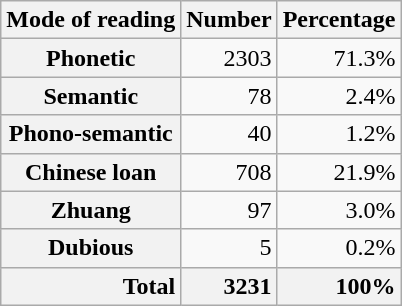<table class="wikitable" style="text-align:right">
<tr>
<th scope="col">Mode of reading</th>
<th scope="col">Number</th>
<th scope="col">Percentage</th>
</tr>
<tr>
<th scope="row">Phonetic</th>
<td>2303</td>
<td>71.3%</td>
</tr>
<tr>
<th scope="row">Semantic</th>
<td>78</td>
<td>2.4%</td>
</tr>
<tr>
<th scope="row">Phono-semantic</th>
<td>40</td>
<td>1.2%</td>
</tr>
<tr>
<th scope="row">Chinese loan</th>
<td>708</td>
<td>21.9%</td>
</tr>
<tr>
<th scope="row">Zhuang</th>
<td>97</td>
<td>3.0%</td>
</tr>
<tr>
<th scope="row">Dubious</th>
<td>5</td>
<td>0.2%</td>
</tr>
<tr>
<th scope="row" style="text-align:right">Total</th>
<th style="text-align:right">3231</th>
<th style="text-align:right">100%</th>
</tr>
</table>
